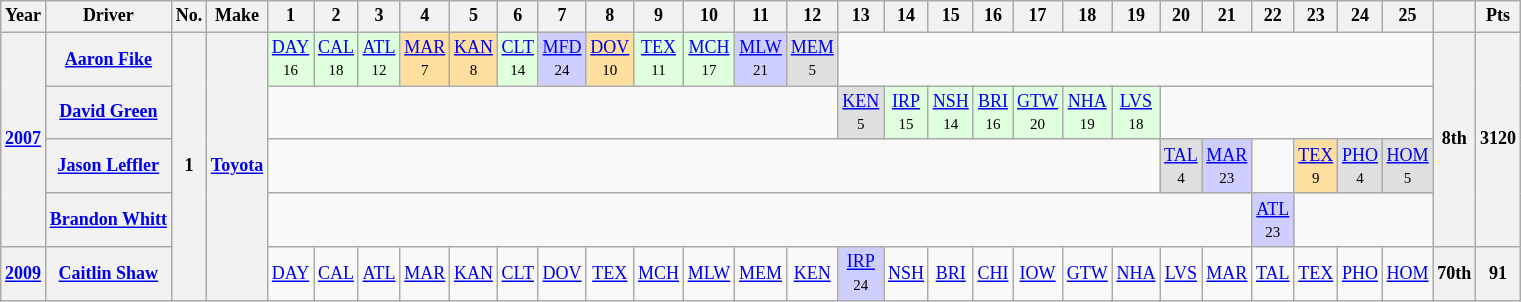<table class="wikitable" style="text-align:center; font-size:75%">
<tr>
<th>Year</th>
<th>Driver</th>
<th>No.</th>
<th>Make</th>
<th>1</th>
<th>2</th>
<th>3</th>
<th>4</th>
<th>5</th>
<th>6</th>
<th>7</th>
<th>8</th>
<th>9</th>
<th>10</th>
<th>11</th>
<th>12</th>
<th>13</th>
<th>14</th>
<th>15</th>
<th>16</th>
<th>17</th>
<th>18</th>
<th>19</th>
<th>20</th>
<th>21</th>
<th>22</th>
<th>23</th>
<th>24</th>
<th>25</th>
<th></th>
<th>Pts</th>
</tr>
<tr>
<th rowspan=4><a href='#'>2007</a></th>
<th><a href='#'>Aaron Fike</a></th>
<th rowspan=7>1</th>
<th rowspan=7><a href='#'>Toyota</a></th>
<td style="background:#DFFFDF;"><a href='#'>DAY</a><br><small>16</small></td>
<td style="background:#DFFFDF;"><a href='#'>CAL</a><br><small>18</small></td>
<td style="background:#DFFFDF;"><a href='#'>ATL</a><br><small>12</small></td>
<td style="background:#FFDF9F;"><a href='#'>MAR</a><br><small>7</small></td>
<td style="background:#FFDF9F;"><a href='#'>KAN</a><br><small>8</small></td>
<td style="background:#DFFFDF;"><a href='#'>CLT</a><br><small>14</small></td>
<td style="background:#CFCFFF;"><a href='#'>MFD</a><br><small>24</small></td>
<td style="background:#FFDF9F;"><a href='#'>DOV</a><br><small>10</small></td>
<td style="background:#DFFFDF;"><a href='#'>TEX</a><br><small>11</small></td>
<td style="background:#DFFFDF;"><a href='#'>MCH</a><br><small>17</small></td>
<td style="background:#CFCFFF;"><a href='#'>MLW</a><br><small>21</small></td>
<td style="background:#DFDFDF;"><a href='#'>MEM</a><br><small>5</small></td>
<td colspan=13></td>
<th rowspan=4>8th</th>
<th rowspan=4>3120</th>
</tr>
<tr>
<th><a href='#'>David Green</a></th>
<td colspan=12></td>
<td style="background:#DFDFDF;"><a href='#'>KEN</a><br><small>5</small></td>
<td style="background:#DFFFDF;"><a href='#'>IRP</a><br><small>15</small></td>
<td style="background:#DFFFDF;"><a href='#'>NSH</a><br><small>14</small></td>
<td style="background:#DFFFDF;"><a href='#'>BRI</a><br><small>16</small></td>
<td style="background:#DFFFDF;"><a href='#'>GTW</a><br><small>20</small></td>
<td style="background:#DFFFDF;"><a href='#'>NHA</a><br><small>19</small></td>
<td style="background:#DFFFDF;"><a href='#'>LVS</a><br><small>18</small></td>
<td colspan=6></td>
</tr>
<tr>
<th><a href='#'>Jason Leffler</a></th>
<td colspan=19></td>
<td style="background:#DFDFDF;"><a href='#'>TAL</a><br><small>4</small></td>
<td style="background:#CFCFFF;"><a href='#'>MAR</a><br><small>23</small></td>
<td></td>
<td style="background:#FFDF9F;"><a href='#'>TEX</a><br><small>9</small></td>
<td style="background:#DFDFDF;"><a href='#'>PHO</a><br><small>4</small></td>
<td style="background:#DFDFDF;"><a href='#'>HOM</a><br><small>5</small></td>
</tr>
<tr>
<th><a href='#'>Brandon Whitt</a></th>
<td colspan=21></td>
<td style="background:#CFCFFF;"><a href='#'>ATL</a><br><small>23</small></td>
<td colspan=3></td>
</tr>
<tr>
<th><a href='#'>2009</a></th>
<th><a href='#'>Caitlin Shaw</a></th>
<td><a href='#'>DAY</a></td>
<td><a href='#'>CAL</a></td>
<td><a href='#'>ATL</a></td>
<td><a href='#'>MAR</a></td>
<td><a href='#'>KAN</a></td>
<td><a href='#'>CLT</a></td>
<td><a href='#'>DOV</a></td>
<td><a href='#'>TEX</a></td>
<td><a href='#'>MCH</a></td>
<td><a href='#'>MLW</a></td>
<td><a href='#'>MEM</a></td>
<td><a href='#'>KEN</a></td>
<td style="background:#CFCFFF;"><a href='#'>IRP</a><br><small>24</small></td>
<td><a href='#'>NSH</a></td>
<td><a href='#'>BRI</a></td>
<td><a href='#'>CHI</a></td>
<td><a href='#'>IOW</a></td>
<td><a href='#'>GTW</a></td>
<td><a href='#'>NHA</a></td>
<td><a href='#'>LVS</a></td>
<td><a href='#'>MAR</a></td>
<td><a href='#'>TAL</a></td>
<td><a href='#'>TEX</a></td>
<td><a href='#'>PHO</a></td>
<td><a href='#'>HOM</a></td>
<th>70th</th>
<th>91</th>
</tr>
</table>
